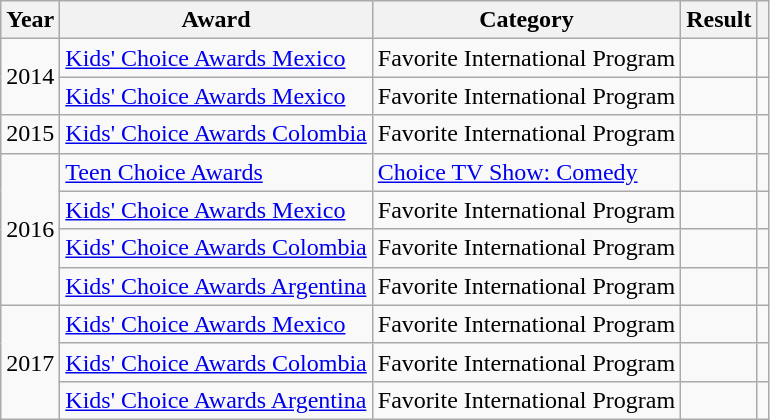<table class="wikitable">
<tr>
<th>Year</th>
<th>Award</th>
<th>Category</th>
<th>Result</th>
<th></th>
</tr>
<tr>
<td rowspan="2">2014</td>
<td><a href='#'>Kids' Choice Awards Mexico</a></td>
<td>Favorite International Program</td>
<td></td>
<td></td>
</tr>
<tr>
<td><a href='#'>Kids' Choice Awards Mexico</a></td>
<td>Favorite International Program</td>
<td></td>
<td></td>
</tr>
<tr>
<td>2015</td>
<td><a href='#'>Kids' Choice Awards Colombia</a></td>
<td>Favorite International Program</td>
<td></td>
<td></td>
</tr>
<tr>
<td rowspan="4">2016</td>
<td><a href='#'>Teen Choice Awards</a></td>
<td><a href='#'>Choice TV Show: Comedy</a></td>
<td></td>
<td style="text-align: center;"></td>
</tr>
<tr>
<td><a href='#'>Kids' Choice Awards Mexico</a></td>
<td>Favorite International Program</td>
<td></td>
<td style="text-align: center;"></td>
</tr>
<tr>
<td><a href='#'>Kids' Choice Awards Colombia</a></td>
<td>Favorite International Program</td>
<td></td>
<td style="text-align: center;"></td>
</tr>
<tr>
<td><a href='#'>Kids' Choice Awards Argentina</a></td>
<td>Favorite International Program</td>
<td></td>
<td style="text-align: center;"></td>
</tr>
<tr>
<td rowspan="3">2017</td>
<td><a href='#'>Kids' Choice Awards Mexico</a></td>
<td>Favorite International Program</td>
<td></td>
<td></td>
</tr>
<tr>
<td><a href='#'>Kids' Choice Awards Colombia</a></td>
<td>Favorite International Program</td>
<td></td>
<td></td>
</tr>
<tr>
<td><a href='#'>Kids' Choice Awards Argentina</a></td>
<td>Favorite International Program</td>
<td></td>
<td></td>
</tr>
</table>
